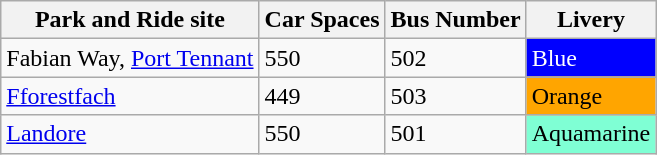<table class="wikitable sortable">
<tr>
<th>Park and Ride site</th>
<th>Car Spaces</th>
<th>Bus Number</th>
<th>Livery</th>
</tr>
<tr>
<td>Fabian Way, <a href='#'>Port Tennant</a></td>
<td>550</td>
<td>502</td>
<td style="background-color:blue;color:white">Blue</td>
</tr>
<tr>
<td><a href='#'>Fforestfach</a></td>
<td>449</td>
<td>503</td>
<td style="background-color:orange">Orange</td>
</tr>
<tr>
<td><a href='#'>Landore</a></td>
<td>550</td>
<td>501</td>
<td style="background-color:aquamarine">Aquamarine</td>
</tr>
</table>
